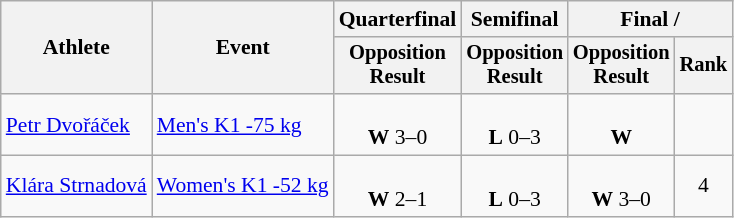<table class="wikitable" style="font-size:90%;text-align:center">
<tr>
<th rowspan="2">Athlete</th>
<th rowspan="2">Event</th>
<th>Quarterfinal</th>
<th>Semifinal</th>
<th colspan="2">Final / </th>
</tr>
<tr style="font-size:95%">
<th>Opposition<br>Result</th>
<th>Opposition<br>Result</th>
<th>Opposition<br>Result</th>
<th>Rank</th>
</tr>
<tr>
<td align="left"><a href='#'>Petr Dvořáček</a></td>
<td align="left"><a href='#'>Men's K1 -75 kg</a></td>
<td><br><strong>W</strong> 3–0 </td>
<td><br><strong>L</strong> 0–3 </td>
<td><br><strong>W</strong> </td>
<td></td>
</tr>
<tr>
<td><a href='#'>Klára Strnadová</a></td>
<td><a href='#'>Women's K1 -52 kg</a></td>
<td><br><strong>W</strong> 2–1 </td>
<td><br><strong>L</strong> 0–3 </td>
<td><br><strong>W</strong> 3–0 </td>
<td>4</td>
</tr>
</table>
